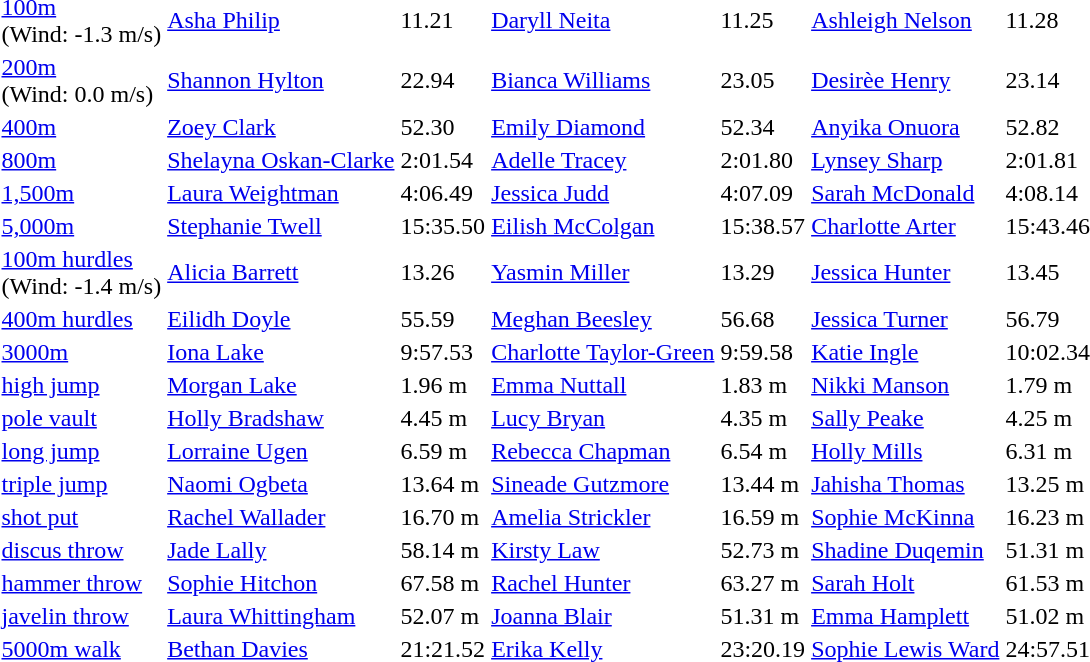<table>
<tr>
<td><a href='#'>100m</a><br>(Wind: -1.3 m/s)</td>
<td><a href='#'>Asha Philip</a></td>
<td>11.21</td>
<td><a href='#'>Daryll Neita</a></td>
<td>11.25</td>
<td><a href='#'>Ashleigh Nelson</a></td>
<td>11.28</td>
</tr>
<tr>
<td><a href='#'>200m</a><br>(Wind: 0.0 m/s)</td>
<td><a href='#'>Shannon Hylton</a></td>
<td>22.94</td>
<td><a href='#'>Bianca Williams</a></td>
<td>23.05</td>
<td><a href='#'>Desirèe Henry</a></td>
<td>23.14</td>
</tr>
<tr>
<td><a href='#'>400m</a></td>
<td> <a href='#'>Zoey Clark</a></td>
<td>52.30</td>
<td><a href='#'>Emily Diamond</a></td>
<td>52.34</td>
<td><a href='#'>Anyika Onuora</a></td>
<td>52.82</td>
</tr>
<tr>
<td><a href='#'>800m</a></td>
<td><a href='#'>Shelayna Oskan-Clarke</a></td>
<td>2:01.54</td>
<td><a href='#'>Adelle Tracey</a></td>
<td>2:01.80</td>
<td> <a href='#'>Lynsey Sharp</a></td>
<td>2:01.81</td>
</tr>
<tr>
<td><a href='#'>1,500m</a></td>
<td><a href='#'>Laura Weightman</a></td>
<td>4:06.49</td>
<td><a href='#'>Jessica Judd</a></td>
<td>4:07.09</td>
<td><a href='#'>Sarah McDonald</a></td>
<td>4:08.14</td>
</tr>
<tr>
<td><a href='#'>5,000m</a></td>
<td> <a href='#'>Stephanie Twell</a></td>
<td>15:35.50</td>
<td> <a href='#'>Eilish McColgan</a></td>
<td>15:38.57</td>
<td><a href='#'>Charlotte Arter</a></td>
<td>15:43.46</td>
</tr>
<tr>
<td><a href='#'>100m hurdles</a><br>(Wind: -1.4 m/s)</td>
<td><a href='#'>Alicia Barrett</a></td>
<td>13.26</td>
<td><a href='#'>Yasmin Miller</a></td>
<td>13.29</td>
<td><a href='#'>Jessica Hunter</a></td>
<td>13.45</td>
</tr>
<tr>
<td><a href='#'>400m hurdles</a></td>
<td> <a href='#'>Eilidh Doyle</a></td>
<td>55.59</td>
<td><a href='#'>Meghan Beesley</a></td>
<td>56.68</td>
<td><a href='#'>Jessica Turner</a></td>
<td>56.79</td>
</tr>
<tr>
<td><a href='#'>3000m </a></td>
<td><a href='#'>Iona Lake</a></td>
<td>9:57.53</td>
<td><a href='#'>Charlotte Taylor-Green</a></td>
<td>9:59.58</td>
<td><a href='#'>Katie Ingle</a></td>
<td>10:02.34</td>
</tr>
<tr>
<td><a href='#'>high jump</a></td>
<td><a href='#'>Morgan Lake</a></td>
<td>1.96 m</td>
<td> <a href='#'>Emma Nuttall</a></td>
<td>1.83 m</td>
<td> <a href='#'>Nikki Manson</a></td>
<td>1.79 m</td>
</tr>
<tr>
<td><a href='#'>pole vault</a></td>
<td><a href='#'>Holly Bradshaw</a></td>
<td>4.45 m</td>
<td><a href='#'>Lucy Bryan</a></td>
<td>4.35 m</td>
<td><a href='#'>Sally Peake</a></td>
<td>4.25 m</td>
</tr>
<tr>
<td><a href='#'>long jump</a></td>
<td><a href='#'>Lorraine Ugen</a></td>
<td>6.59 m</td>
<td><a href='#'>Rebecca Chapman</a></td>
<td>6.54 m</td>
<td><a href='#'>Holly Mills</a></td>
<td>6.31 m</td>
</tr>
<tr>
<td><a href='#'>triple jump</a></td>
<td><a href='#'>Naomi Ogbeta</a></td>
<td>13.64 m</td>
<td><a href='#'>Sineade Gutzmore</a></td>
<td>13.44 m</td>
<td><a href='#'>Jahisha Thomas</a></td>
<td>13.25 m</td>
</tr>
<tr>
<td><a href='#'>shot put</a></td>
<td><a href='#'>Rachel Wallader</a></td>
<td>16.70 m</td>
<td><a href='#'>Amelia Strickler</a></td>
<td>16.59 m</td>
<td><a href='#'>Sophie McKinna</a></td>
<td>16.23 m</td>
</tr>
<tr>
<td><a href='#'>discus throw</a></td>
<td><a href='#'>Jade Lally</a></td>
<td>58.14 m</td>
<td> <a href='#'>Kirsty Law</a></td>
<td>52.73 m</td>
<td><a href='#'>Shadine Duqemin</a></td>
<td>51.31 m</td>
</tr>
<tr>
<td><a href='#'>hammer throw</a></td>
<td><a href='#'>Sophie Hitchon</a></td>
<td>67.58 m</td>
<td> <a href='#'>Rachel Hunter</a></td>
<td>63.27 m</td>
<td><a href='#'>Sarah Holt</a></td>
<td>61.53 m</td>
</tr>
<tr>
<td><a href='#'>javelin throw</a></td>
<td><a href='#'>Laura Whittingham</a></td>
<td>52.07 m</td>
<td><a href='#'>Joanna Blair</a></td>
<td>51.31 m</td>
<td><a href='#'>Emma Hamplett</a></td>
<td>51.02 m</td>
</tr>
<tr>
<td><a href='#'>5000m walk</a></td>
<td> <a href='#'>Bethan Davies</a></td>
<td>21:21.52 </td>
<td><a href='#'>Erika Kelly</a></td>
<td>23:20.19</td>
<td><a href='#'>Sophie Lewis Ward</a></td>
<td>24:57.51</td>
</tr>
</table>
